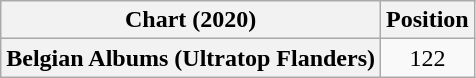<table class="wikitable plainrowheaders" style="text-align:center;">
<tr>
<th scope="col">Chart (2020)</th>
<th scope="col">Position</th>
</tr>
<tr>
<th scope="row">Belgian Albums (Ultratop Flanders)</th>
<td>122</td>
</tr>
</table>
